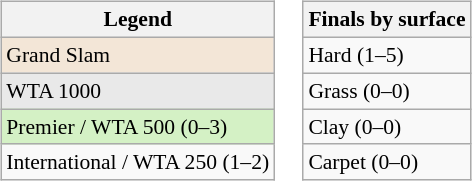<table>
<tr valign=top>
<td><br><table class=wikitable style="font-size:90%">
<tr>
<th>Legend</th>
</tr>
<tr>
<td bgcolor=f3e6d7>Grand Slam</td>
</tr>
<tr>
<td bgcolor=e9e9e9>WTA 1000</td>
</tr>
<tr>
<td bgcolor=d4f1c5>Premier / WTA 500 (0–3)</td>
</tr>
<tr>
<td>International / WTA 250 (1–2)</td>
</tr>
</table>
</td>
<td><br><table class=wikitable style="font-size:90%">
<tr>
<th>Finals by surface</th>
</tr>
<tr>
<td>Hard (1–5)</td>
</tr>
<tr>
<td>Grass (0–0)</td>
</tr>
<tr>
<td>Clay (0–0)</td>
</tr>
<tr>
<td>Carpet (0–0)</td>
</tr>
</table>
</td>
</tr>
</table>
